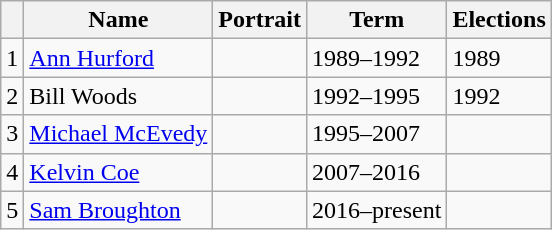<table class="wikitable">
<tr>
<th></th>
<th>Name</th>
<th>Portrait</th>
<th>Term</th>
<th>Elections</th>
</tr>
<tr>
<td align=center>1</td>
<td><a href='#'>Ann Hurford</a></td>
<td></td>
<td>1989–1992</td>
<td>1989</td>
</tr>
<tr>
<td align=center>2</td>
<td>Bill Woods</td>
<td></td>
<td>1992–1995</td>
<td>1992</td>
</tr>
<tr>
<td align=center>3</td>
<td><a href='#'>Michael McEvedy</a></td>
<td></td>
<td>1995–2007</td>
<td></td>
</tr>
<tr>
<td align=center>4</td>
<td><a href='#'>Kelvin Coe</a></td>
<td></td>
<td>2007–2016</td>
<td></td>
</tr>
<tr>
<td align=center>5</td>
<td><a href='#'>Sam Broughton</a></td>
<td></td>
<td>2016–present</td>
<td></td>
</tr>
</table>
